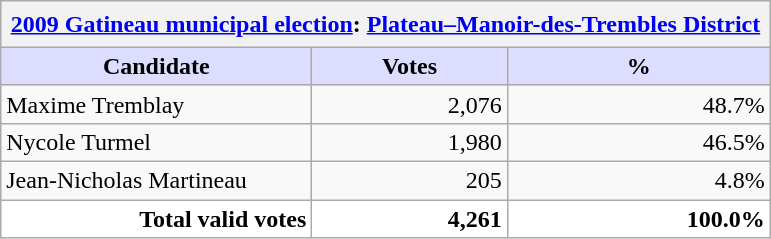<table class="wikitable">
<tr>
<th colspan="3"  style="width:500px; padding:6px;"><a href='#'>2009 Gatineau municipal election</a>: <a href='#'>Plateau–Manoir-des-Trembles District</a></th>
</tr>
<tr>
<th style="background:#ddf; width:200px;">Candidate</th>
<th style="background:#ddf;">Votes</th>
<th style="background:#ddf;">%</th>
</tr>
<tr>
<td>Maxime Tremblay</td>
<td style="text-align:right;">2,076</td>
<td style="text-align:right;">48.7%</td>
</tr>
<tr>
<td>Nycole Turmel</td>
<td style="text-align:right;">1,980</td>
<td style="text-align:right;">46.5%</td>
</tr>
<tr>
<td>Jean-Nicholas Martineau</td>
<td style="text-align:right;">205</td>
<td style="text-align:right;">4.8%</td>
</tr>
<tr style="text-align:right; background:white; font-weight:bold;">
<td>Total valid votes</td>
<td>4,261</td>
<td>100.0%</td>
</tr>
</table>
